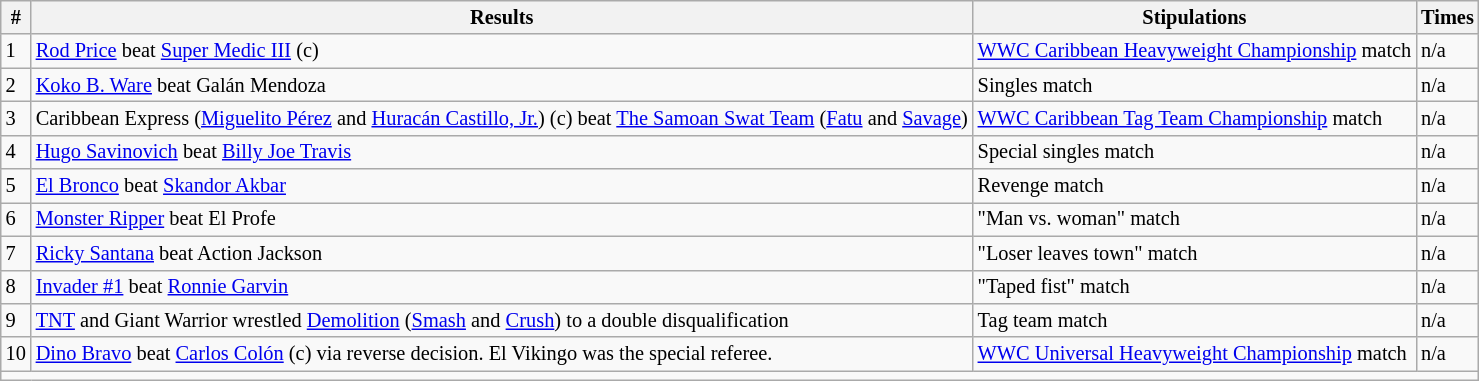<table style="font-size: 85%" class="wikitable sortable">
<tr>
<th><strong>#</strong></th>
<th><strong>Results</strong></th>
<th><strong>Stipulations</strong></th>
<th><strong>Times</strong></th>
</tr>
<tr>
<td>1</td>
<td><a href='#'>Rod Price</a> beat <a href='#'>Super Medic III</a> (c)</td>
<td><a href='#'>WWC Caribbean Heavyweight Championship</a> match</td>
<td>n/a</td>
</tr>
<tr>
<td>2</td>
<td><a href='#'>Koko B. Ware</a> beat Galán Mendoza</td>
<td>Singles match</td>
<td>n/a</td>
</tr>
<tr>
<td>3</td>
<td>Caribbean Express (<a href='#'>Miguelito Pérez</a> and <a href='#'>Huracán Castillo, Jr.</a>) (c) beat <a href='#'>The Samoan Swat Team</a> (<a href='#'>Fatu</a> and <a href='#'>Savage</a>)</td>
<td><a href='#'>WWC Caribbean Tag Team Championship</a> match</td>
<td>n/a</td>
</tr>
<tr>
<td>4</td>
<td><a href='#'>Hugo Savinovich</a> beat <a href='#'>Billy Joe Travis</a></td>
<td>Special singles match</td>
<td>n/a</td>
</tr>
<tr>
<td>5</td>
<td><a href='#'>El Bronco</a> beat <a href='#'>Skandor Akbar</a></td>
<td>Revenge match</td>
<td>n/a</td>
</tr>
<tr>
<td>6</td>
<td><a href='#'>Monster Ripper</a> beat El Profe</td>
<td>"Man vs. woman" match</td>
<td>n/a</td>
</tr>
<tr>
<td>7</td>
<td><a href='#'>Ricky Santana</a> beat Action Jackson</td>
<td>"Loser leaves town" match</td>
<td>n/a</td>
</tr>
<tr>
<td>8</td>
<td><a href='#'>Invader #1</a> beat <a href='#'>Ronnie Garvin</a></td>
<td>"Taped fist" match</td>
<td>n/a</td>
</tr>
<tr>
<td>9</td>
<td><a href='#'>TNT</a> and Giant Warrior wrestled <a href='#'>Demolition</a> (<a href='#'>Smash</a> and <a href='#'>Crush</a>) to a double disqualification</td>
<td>Tag team match</td>
<td>n/a</td>
</tr>
<tr>
<td>10</td>
<td><a href='#'>Dino Bravo</a> beat <a href='#'>Carlos Colón</a> (c) via reverse decision. El Vikingo was the special referee.</td>
<td><a href='#'>WWC Universal Heavyweight Championship</a> match</td>
<td>n/a</td>
</tr>
<tr>
<td colspan=4></td>
</tr>
</table>
